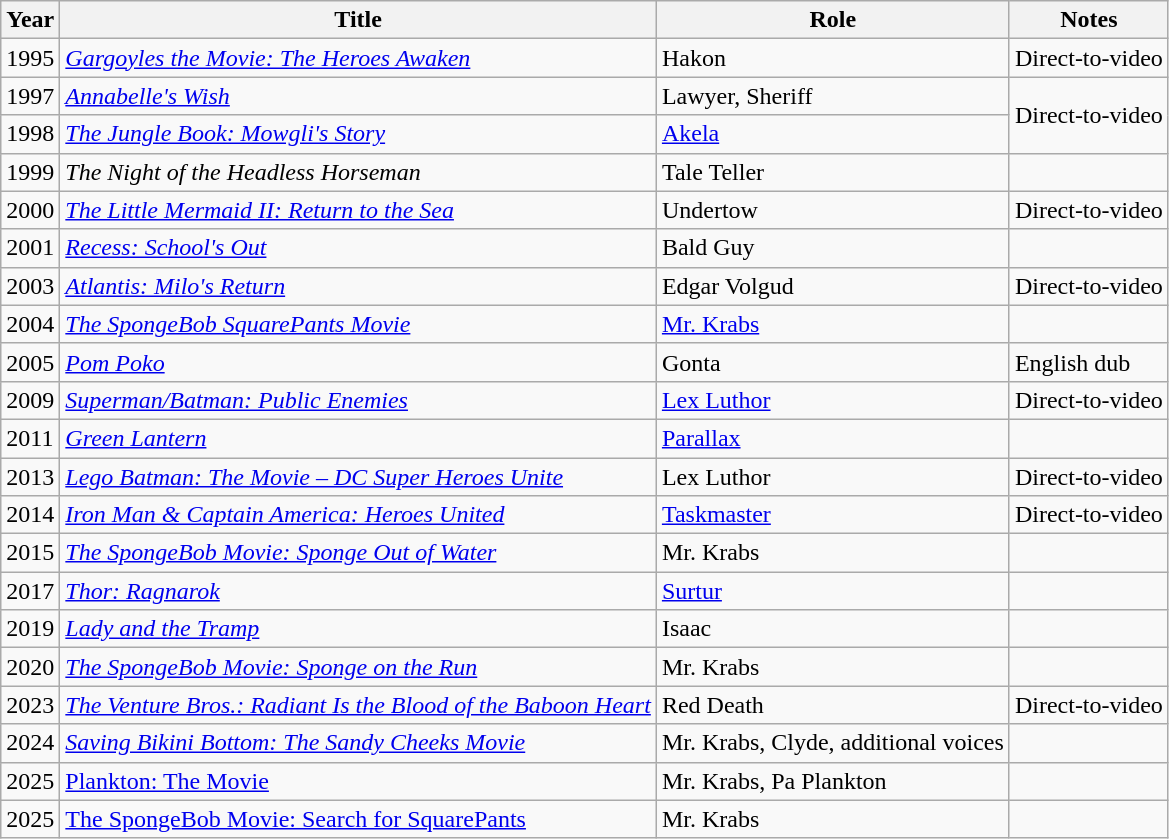<table class="wikitable sortable">
<tr>
<th scope="col">Year</th>
<th scope="col">Title</th>
<th scope="col">Role</th>
<th scope="col" class ="unsortable">Notes</th>
</tr>
<tr>
<td>1995</td>
<td><em><a href='#'>Gargoyles the Movie: The Heroes Awaken</a></em></td>
<td>Hakon</td>
<td>Direct-to-video</td>
</tr>
<tr>
<td>1997</td>
<td><em><a href='#'>Annabelle's Wish</a></em></td>
<td>Lawyer, Sheriff</td>
<td rowspan="2">Direct-to-video</td>
</tr>
<tr>
<td>1998</td>
<td data-sort-value="Jungle Book: Mowgli's Story, The"><em><a href='#'>The Jungle Book: Mowgli's Story</a></em></td>
<td><a href='#'>Akela</a></td>
</tr>
<tr>
<td>1999</td>
<td data-sort-value="Night of the Headless Horseman, The"><em>The Night of the Headless Horseman</em></td>
<td>Tale Teller</td>
<td></td>
</tr>
<tr>
<td>2000</td>
<td data-sort-value="Little Mermaid II: Return to the Sea, The"><em><a href='#'>The Little Mermaid II: Return to the Sea</a></em></td>
<td>Undertow</td>
<td>Direct-to-video</td>
</tr>
<tr>
<td>2001</td>
<td><em><a href='#'>Recess: School's Out</a></em></td>
<td>Bald Guy</td>
<td></td>
</tr>
<tr>
<td>2003</td>
<td><em><a href='#'>Atlantis: Milo's Return</a></em></td>
<td>Edgar Volgud</td>
<td>Direct-to-video</td>
</tr>
<tr>
<td>2004</td>
<td data-sort-value="SpongeBob SquarePants Movie, The"><em><a href='#'>The SpongeBob SquarePants Movie</a></em></td>
<td><a href='#'>Mr. Krabs</a></td>
<td></td>
</tr>
<tr>
<td>2005</td>
<td><em><a href='#'>Pom Poko</a></em></td>
<td>Gonta</td>
<td>English dub</td>
</tr>
<tr>
<td>2009</td>
<td><em><a href='#'>Superman/Batman: Public Enemies</a></em></td>
<td><a href='#'>Lex Luthor</a></td>
<td>Direct-to-video</td>
</tr>
<tr>
<td>2011</td>
<td><em><a href='#'>Green Lantern</a></em></td>
<td><a href='#'>Parallax</a></td>
<td></td>
</tr>
<tr>
<td>2013</td>
<td><em><a href='#'>Lego Batman: The Movie – DC Super Heroes Unite</a></em></td>
<td>Lex Luthor</td>
<td>Direct-to-video</td>
</tr>
<tr>
<td>2014</td>
<td><em><a href='#'>Iron Man & Captain America: Heroes United</a></em></td>
<td><a href='#'>Taskmaster</a></td>
<td>Direct-to-video</td>
</tr>
<tr>
<td>2015</td>
<td data-sort-value="SpongeBob Movie: Sponge Out of Water, The"><em><a href='#'>The SpongeBob Movie: Sponge Out of Water</a></em></td>
<td>Mr. Krabs</td>
<td></td>
</tr>
<tr>
<td>2017</td>
<td><em><a href='#'>Thor: Ragnarok</a></em></td>
<td><a href='#'>Surtur</a></td>
<td></td>
</tr>
<tr>
<td>2019</td>
<td><em><a href='#'>Lady and the Tramp</a></em></td>
<td>Isaac</td>
<td></td>
</tr>
<tr>
<td>2020</td>
<td data-sort-value="SpongeBob Movie: Sponge on the Run, The"><em><a href='#'>The SpongeBob Movie: Sponge on the Run</a></em></td>
<td>Mr. Krabs</td>
<td></td>
</tr>
<tr>
<td>2023</td>
<td data-sort-value="Venture Bros.: Radiant Is the Blood of the Baboon Heart, The"><em><a href='#'>The Venture Bros.: Radiant Is the Blood of the Baboon Heart</a></em></td>
<td>Red Death</td>
<td>Direct-to-video</td>
</tr>
<tr>
<td>2024</td>
<td><em><a href='#'>Saving Bikini Bottom: The Sandy Cheeks Movie</a></td>
<td>Mr. Krabs, Clyde, additional voices</td>
<td></td>
</tr>
<tr>
<td>2025</td>
<td></em><a href='#'>Plankton: The Movie</a><em></td>
<td>Mr. Krabs, Pa Plankton</td>
<td></td>
</tr>
<tr>
<td>2025</td>
<td data-sort-value="SpongeBob Movie: Search for SquarePants, The"></em><a href='#'>The SpongeBob Movie: Search for SquarePants</a><em></td>
<td>Mr. Krabs</td>
<td></td>
</tr>
</table>
